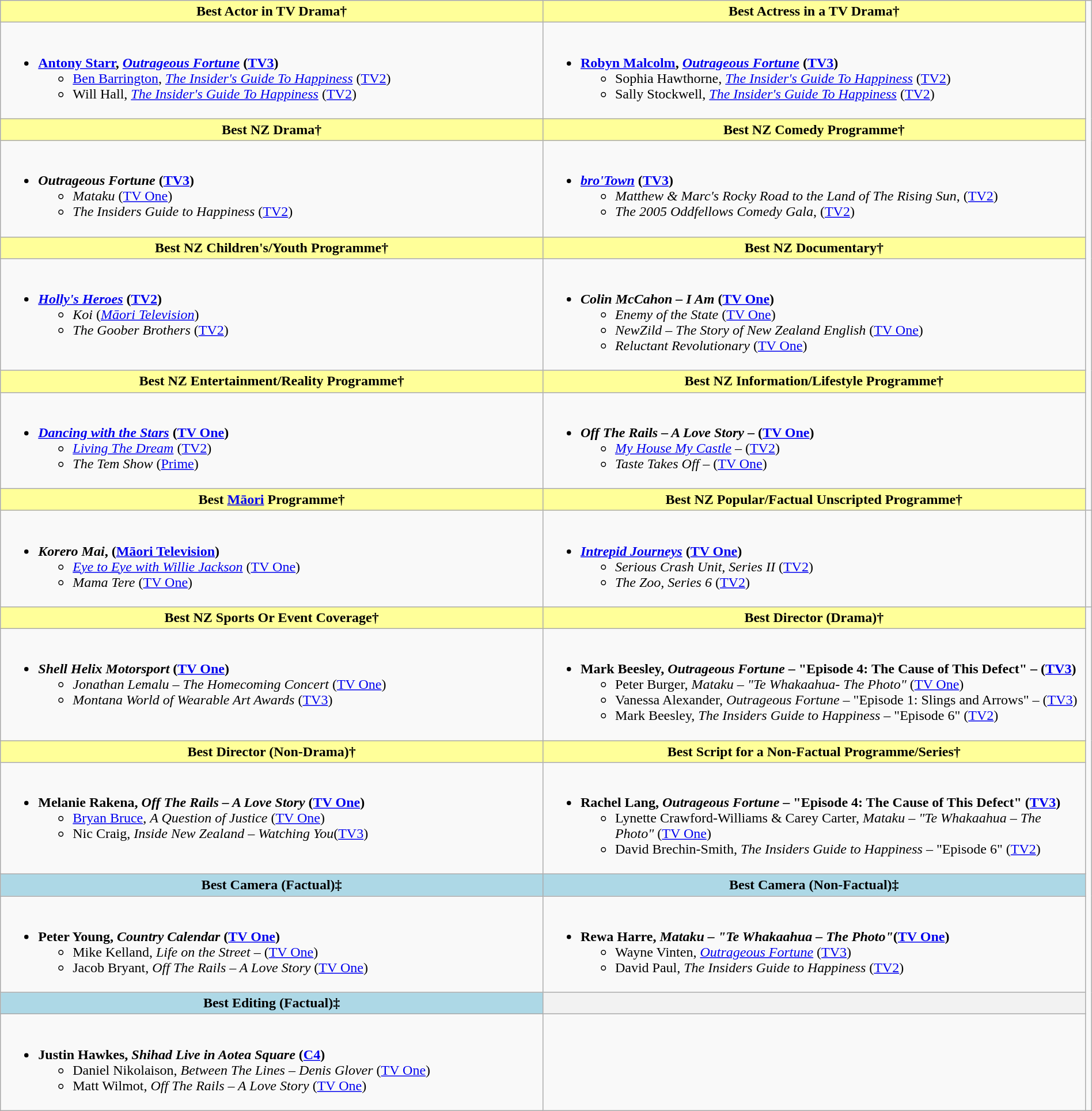<table class=wikitable width="100%">
<tr>
<th style="background:#FFFF99;"  width="50%">Best Actor in TV Drama†</th>
<th style="background:#FFFF99;"  width="50%">Best Actress in a TV Drama†</th>
</tr>
<tr>
<td valign="top"><br><ul><li><strong><a href='#'>Antony Starr</a>, <em><a href='#'>Outrageous Fortune</a></em> (<a href='#'>TV3</a>)</strong><ul><li><a href='#'>Ben Barrington</a>, <em><a href='#'>The Insider's Guide To Happiness</a></em> (<a href='#'>TV2</a>)</li><li>Will Hall, <em><a href='#'>The Insider's Guide To Happiness</a></em> (<a href='#'>TV2</a>)</li></ul></li></ul></td>
<td valign="top"><br><ul><li><strong><a href='#'>Robyn Malcolm</a>, <em><a href='#'>Outrageous Fortune</a></em> (<a href='#'>TV3</a>)</strong><ul><li>Sophia Hawthorne, <em><a href='#'>The Insider's Guide To Happiness</a></em> (<a href='#'>TV2</a>)</li><li>Sally Stockwell, <em><a href='#'>The Insider's Guide To Happiness</a></em> (<a href='#'>TV2</a>)</li></ul></li></ul></td>
</tr>
<tr>
<th style="background:#FFFF99;"  width="50%">Best NZ Drama†</th>
<th style="background:#FFFF99;"  width="50%">Best NZ Comedy Programme†</th>
</tr>
<tr>
<td valign="top"><br><ul><li><strong> <em>Outrageous Fortune</em> (<a href='#'>TV3</a>)</strong><ul><li><em>Mataku</em> (<a href='#'>TV One</a>)</li><li><em>The Insiders Guide to Happiness</em> (<a href='#'>TV2</a>)</li></ul></li></ul></td>
<td valign="top"><br><ul><li><strong> <em><a href='#'>bro'Town</a></em> (<a href='#'>TV3</a>)</strong><ul><li><em>Matthew & Marc's Rocky Road to the Land of The Rising Sun</em>, (<a href='#'>TV2</a>)</li><li><em>The 2005 Oddfellows Comedy Gala</em>, (<a href='#'>TV2</a>)</li></ul></li></ul></td>
</tr>
<tr>
<th style="background:#FFFF99;"  width="50%">Best NZ Children's/Youth Programme†</th>
<th style="background:#FFFF99;"  width="50%">Best NZ Documentary†</th>
</tr>
<tr>
<td valign="top"><br><ul><li><strong> <em><a href='#'>Holly's Heroes</a></em> (<a href='#'>TV2</a>)</strong><ul><li><em>Koi</em> (<em><a href='#'>Māori Television</a></em>)</li><li><em>The Goober Brothers</em> (<a href='#'>TV2</a>)</li></ul></li></ul></td>
<td valign="top"><br><ul><li><strong> <em>Colin McCahon – I Am</em> (<a href='#'>TV One</a>)</strong><ul><li><em>Enemy of the State</em> (<a href='#'>TV One</a>)</li><li><em>NewZild – The Story of New Zealand English</em> (<a href='#'>TV One</a>)</li><li><em>Reluctant Revolutionary</em> (<a href='#'>TV One</a>)</li></ul></li></ul></td>
</tr>
<tr>
<th style="background:#FFFF99;"  width="50%">Best NZ Entertainment/Reality Programme†</th>
<th style="background:#FFFF99;"  width="50%">Best NZ Information/Lifestyle Programme†</th>
</tr>
<tr>
<td valign="top"><br><ul><li><strong> <em><a href='#'>Dancing with the Stars</a></em> (<a href='#'>TV One</a>)</strong><ul><li><em><a href='#'>Living The Dream</a></em> (<a href='#'>TV2</a>)</li><li><em>The Tem Show</em> (<a href='#'>Prime</a>)</li></ul></li></ul></td>
<td valign="top"><br><ul><li><strong> <em>Off The Rails – A Love Story</em> – (<a href='#'>TV One</a>)</strong><ul><li><em><a href='#'>My House My Castle</a></em> – (<a href='#'>TV2</a>)</li><li><em>Taste Takes Off</em> – (<a href='#'>TV One</a>)</li></ul></li></ul></td>
</tr>
<tr>
<th style="background:#FFFF99;"  width="50%">Best <a href='#'>Māori</a> Programme†</th>
<th style="background:#FFFF99;"  width="50%">Best NZ Popular/Factual Unscripted Programme†</th>
</tr>
<tr>
<td valign="top"><br><ul><li><strong> <em>Korero Mai</em>, (<a href='#'>Māori Television</a>)</strong><ul><li><em><a href='#'>Eye to Eye with Willie Jackson</a></em> (<a href='#'>TV One</a>)</li><li><em>Mama Tere</em> (<a href='#'>TV One</a>)</li></ul></li></ul></td>
<td valign="top"><br><ul><li><strong> <em><a href='#'>Intrepid Journeys</a></em> (<a href='#'>TV One</a>)</strong><ul><li><em>Serious Crash Unit, Series II</em> (<a href='#'>TV2</a>)</li><li><em>The Zoo, Series 6</em> (<a href='#'>TV2</a>)</li></ul></li></ul></td>
<td valign="top"></td>
</tr>
<tr>
<th style="background:#FFFF99;"  width="50%">Best NZ Sports Or Event Coverage†</th>
<th style="background:#FFFF99;"  width="50%">Best Director (Drama)†</th>
</tr>
<tr>
<td valign="top"><br><ul><li><strong> <em>Shell Helix Motorsport</em> (<a href='#'>TV One</a>)</strong><ul><li><em>Jonathan Lemalu – The Homecoming Concert</em> (<a href='#'>TV One</a>)</li><li><em>Montana World of Wearable Art Awards</em> (<a href='#'>TV3</a>)</li></ul></li></ul></td>
<td valign="top"><br><ul><li><strong>Mark Beesley, <em>Outrageous Fortune</em> – "Episode 4: The Cause of This Defect" – (<a href='#'>TV3</a>)</strong><ul><li>Peter Burger, <em>Mataku – "Te Whakaahua- The Photo"</em> (<a href='#'>TV One</a>)</li><li>Vanessa Alexander, <em>Outrageous Fortune</em> – "Episode 1: Slings and Arrows" – (<a href='#'>TV3</a>)</li><li>Mark Beesley, <em>The Insiders Guide to Happiness</em> – "Episode 6" (<a href='#'>TV2</a>)</li></ul></li></ul></td>
</tr>
<tr>
<th style="background:#FFFF99;"  width="50%">Best Director (Non-Drama)†</th>
<th style="background:#FFFF99;"  width="50%">Best Script for a Non-Factual Programme/Series†</th>
</tr>
<tr>
<td valign="top"><br><ul><li><strong>Melanie Rakena, <em>Off The Rails – A Love Story</em> (<a href='#'>TV One</a>)</strong><ul><li><a href='#'>Bryan Bruce</a>, <em>A Question of Justice</em> (<a href='#'>TV One</a>)</li><li>Nic Craig, <em>Inside New Zealand – Watching You</em>(<a href='#'>TV3</a>)</li></ul></li></ul></td>
<td valign="top"><br><ul><li><strong>Rachel Lang, <em>Outrageous Fortune</em> – "Episode 4: The Cause of This Defect" (<a href='#'>TV3</a>)</strong><ul><li>Lynette Crawford-Williams & Carey Carter, <em>Mataku – "Te Whakaahua – The Photo"</em> (<a href='#'>TV One</a>)</li><li>David Brechin-Smith, <em>The Insiders Guide to Happiness</em> – "Episode 6" (<a href='#'>TV2</a>)</li></ul></li></ul></td>
</tr>
<tr>
<th style="background:lightblue;"  width="50%">Best Camera (Factual)‡</th>
<th style="background:lightblue;"  width="50%">Best Camera (Non-Factual)‡</th>
</tr>
<tr>
<td valign="top"><br><ul><li><strong>Peter Young, <em>Country Calendar</em> (<a href='#'>TV One</a>)</strong><ul><li>Mike Kelland, <em>Life on the Street</em> – (<a href='#'>TV One</a>)</li><li>Jacob Bryant, <em>Off The Rails – A Love Story</em> (<a href='#'>TV One</a>)</li></ul></li></ul></td>
<td valign="top"><br><ul><li><strong>Rewa Harre, <em>Mataku – "Te Whakaahua – The Photo"</em>(<a href='#'>TV One</a>)</strong><ul><li>Wayne Vinten, <em><a href='#'>Outrageous Fortune</a></em> (<a href='#'>TV3</a>)</li><li>David Paul, <em>The Insiders Guide to Happiness</em> (<a href='#'>TV2</a>)</li></ul></li></ul></td>
</tr>
<tr>
<th style="background:lightblue;"  width="50%">Best Editing (Factual)‡</th>
<th width="50%"></th>
</tr>
<tr>
<td valign="top"><br><ul><li><strong>Justin Hawkes, <em>Shihad Live in Aotea Square</em> (<a href='#'>C4</a>)</strong><ul><li>Daniel Nikolaison, <em>Between The Lines – Denis Glover</em> (<a href='#'>TV One</a>)</li><li>Matt Wilmot, <em>Off The Rails – A Love Story</em> (<a href='#'>TV One</a>)</li></ul></li></ul></td>
<td valign="top"></td>
</tr>
</table>
